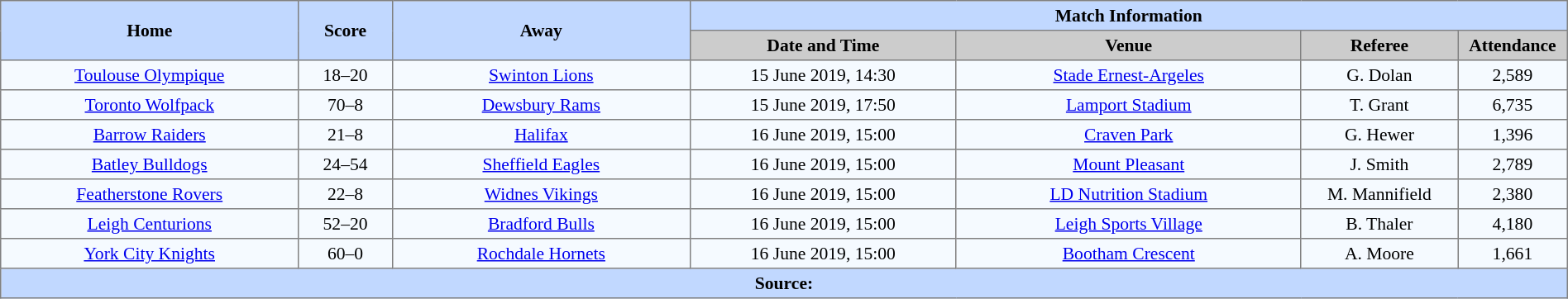<table border=1 style="border-collapse:collapse; font-size:90%; text-align:center;" cellpadding=3 cellspacing=0 width=100%>
<tr bgcolor="#c1d8ff">
<th rowspan="2" width="19%">Home</th>
<th rowspan="2" width="6%">Score</th>
<th rowspan="2" width="19%">Away</th>
<th colspan="4">Match Information</th>
</tr>
<tr bgcolor="#cccccc">
<th width="17%">Date and Time</th>
<th width="22%">Venue</th>
<th width="10%">Referee</th>
<th width="7%">Attendance</th>
</tr>
<tr bgcolor="#f5faff">
<td> <a href='#'>Toulouse Olympique</a></td>
<td>18–20</td>
<td> <a href='#'>Swinton Lions</a></td>
<td>15 June 2019, 14:30</td>
<td><a href='#'>Stade Ernest-Argeles</a></td>
<td>G. Dolan</td>
<td>2,589</td>
</tr>
<tr bgcolor="#f5faff">
<td> <a href='#'>Toronto Wolfpack</a></td>
<td>70–8</td>
<td> <a href='#'>Dewsbury Rams</a></td>
<td>15 June 2019, 17:50</td>
<td><a href='#'>Lamport Stadium</a></td>
<td>T. Grant</td>
<td>6,735</td>
</tr>
<tr bgcolor="#f5faff">
<td> <a href='#'>Barrow Raiders</a></td>
<td>21–8</td>
<td> <a href='#'>Halifax</a></td>
<td>16 June 2019, 15:00</td>
<td><a href='#'>Craven Park</a></td>
<td>G. Hewer</td>
<td>1,396</td>
</tr>
<tr bgcolor="#f5faff">
<td> <a href='#'>Batley Bulldogs</a></td>
<td>24–54</td>
<td> <a href='#'>Sheffield Eagles</a></td>
<td>16 June 2019, 15:00</td>
<td><a href='#'>Mount Pleasant</a></td>
<td>J. Smith</td>
<td>2,789</td>
</tr>
<tr bgcolor="#f5faff">
<td> <a href='#'>Featherstone Rovers</a></td>
<td>22–8</td>
<td> <a href='#'>Widnes Vikings</a></td>
<td>16 June 2019, 15:00</td>
<td><a href='#'>LD Nutrition Stadium</a></td>
<td>M. Mannifield</td>
<td>2,380</td>
</tr>
<tr bgcolor="#f5faff">
<td> <a href='#'>Leigh Centurions</a></td>
<td>52–20</td>
<td> <a href='#'>Bradford Bulls</a></td>
<td>16 June 2019, 15:00</td>
<td><a href='#'>Leigh Sports Village</a></td>
<td>B. Thaler</td>
<td>4,180</td>
</tr>
<tr bgcolor="#f5faff">
<td> <a href='#'>York City Knights</a></td>
<td>60–0</td>
<td> <a href='#'>Rochdale Hornets</a></td>
<td>16 June 2019, 15:00</td>
<td><a href='#'>Bootham Crescent</a></td>
<td>A. Moore</td>
<td>1,661</td>
</tr>
<tr bgcolor="#c1d8ff">
<th colspan="7">Source:</th>
</tr>
</table>
